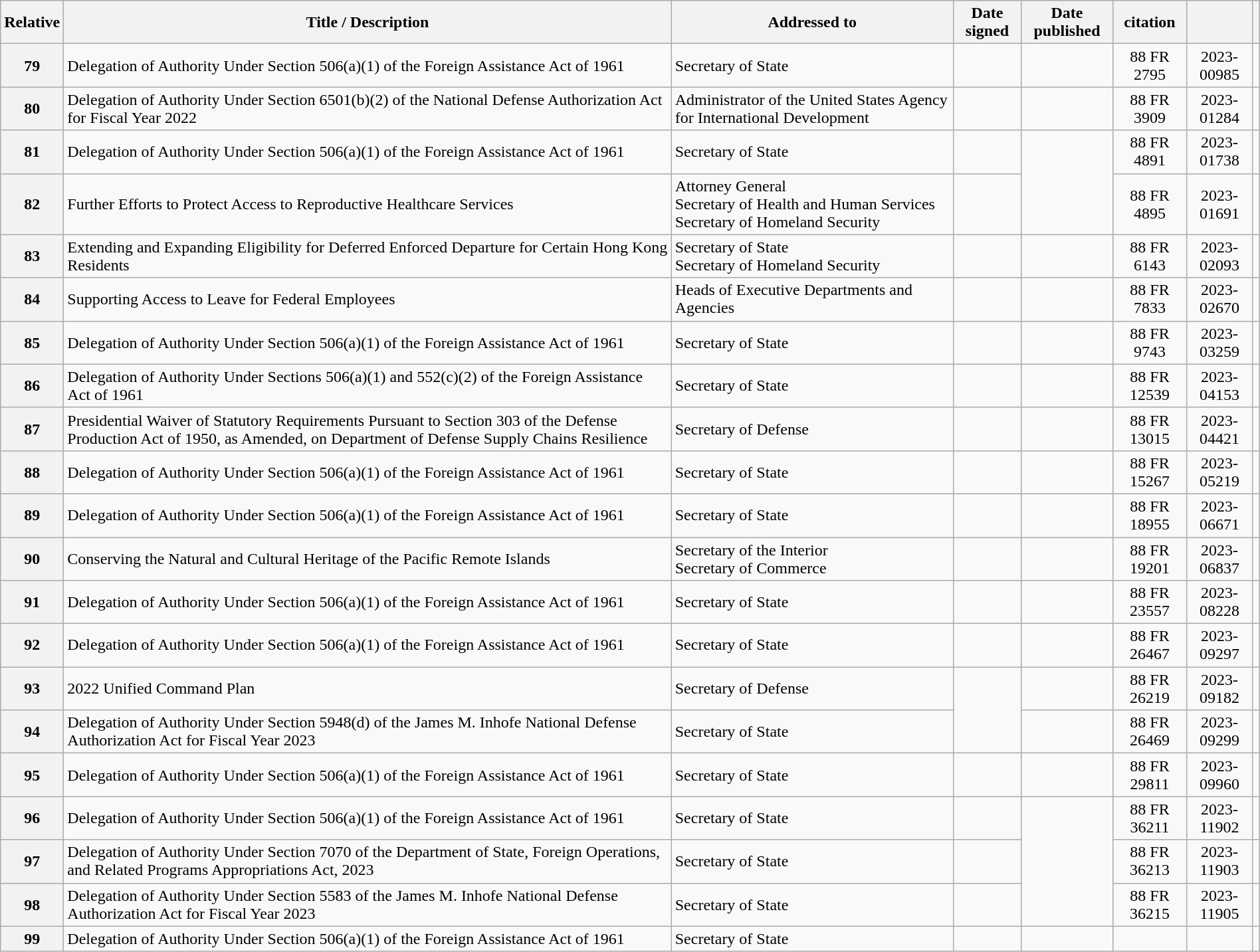<table class="wikitable sortable plainrowheaders" style="width:100%">
<tr style="text-align:center">
<th>Relative</th>
<th>Title / Description</th>
<th>Addressed to</th>
<th>Date signed</th>
<th>Date published</th>
<th>citation</th>
<th></th>
<th class="unsortable"></th>
</tr>
<tr style="text-align:center">
<th>79</th>
<td style="text-align:left">Delegation of Authority Under Section 506(a)(1) of the Foreign Assistance Act of 1961</td>
<td style="text-align:left">Secretary of State</td>
<td></td>
<td></td>
<td>88 FR 2795</td>
<td>2023-00985</td>
<td></td>
</tr>
<tr style="text-align:center">
<th>80</th>
<td style="text-align:left">Delegation of Authority Under Section 6501(b)(2) of the National Defense Authorization Act for Fiscal Year 2022</td>
<td style="text-align:left">Administrator of the United States Agency for International Development</td>
<td></td>
<td></td>
<td>88 FR 3909</td>
<td>2023-01284</td>
<td></td>
</tr>
<tr style="text-align:center">
<th>81</th>
<td style="text-align:left">Delegation of Authority Under Section 506(a)(1) of the Foreign Assistance Act of 1961</td>
<td style="text-align:left">Secretary of State</td>
<td></td>
<td rowspan=2></td>
<td>88 FR 4891</td>
<td>2023-01738</td>
<td></td>
</tr>
<tr style="text-align:center">
<th>82</th>
<td style="text-align:left">Further Efforts to Protect Access to Reproductive Healthcare Services</td>
<td style="text-align:left">Attorney General<br>Secretary of Health and Human Services<br>Secretary of Homeland Security</td>
<td></td>
<td>88 FR 4895</td>
<td>2023-01691</td>
<td></td>
</tr>
<tr style="text-align:center">
<th>83</th>
<td style="text-align:left">Extending and Expanding Eligibility for Deferred Enforced Departure for Certain Hong Kong Residents</td>
<td style="text-align:left">Secretary of State<br>Secretary of Homeland Security</td>
<td></td>
<td></td>
<td>88 FR 6143</td>
<td>2023-02093</td>
<td></td>
</tr>
<tr style="text-align:center">
<th>84</th>
<td style="text-align:left">Supporting Access to Leave for Federal Employees</td>
<td style="text-align:left">Heads of Executive Departments and Agencies</td>
<td></td>
<td></td>
<td>88 FR 7833</td>
<td>2023-02670</td>
<td></td>
</tr>
<tr style="text-align:center">
<th>85</th>
<td style="text-align:left">Delegation of Authority Under Section 506(a)(1) of the Foreign Assistance Act of 1961</td>
<td style="text-align:left">Secretary of State</td>
<td></td>
<td></td>
<td>88 FR 9743</td>
<td>2023-03259</td>
<td></td>
</tr>
<tr style="text-align:center">
<th>86</th>
<td style="text-align:left">Delegation of Authority Under Sections 506(a)(1) and 552(c)(2) of the Foreign Assistance Act of 1961</td>
<td style="text-align:left">Secretary of State</td>
<td></td>
<td></td>
<td>88 FR 12539</td>
<td>2023-04153</td>
<td></td>
</tr>
<tr style="text-align:center">
<th>87</th>
<td style="text-align:left">Presidential Waiver of Statutory Requirements Pursuant to Section 303 of the Defense Production Act of 1950, as Amended, on Department of Defense Supply Chains Resilience</td>
<td style="text-align:left">Secretary of Defense</td>
<td></td>
<td></td>
<td>88 FR 13015</td>
<td>2023-04421</td>
<td></td>
</tr>
<tr style="text-align:center">
<th>88</th>
<td style="text-align:left">Delegation of Authority Under Section 506(a)(1) of the Foreign Assistance Act of 1961</td>
<td style="text-align:left">Secretary of State</td>
<td></td>
<td></td>
<td>88 FR 15267</td>
<td>2023-05219</td>
<td></td>
</tr>
<tr style="text-align:center">
<th>89</th>
<td style="text-align:left">Delegation of Authority Under Section 506(a)(1) of the Foreign Assistance Act of 1961</td>
<td style="text-align:left">Secretary of State</td>
<td></td>
<td></td>
<td>88 FR 18955</td>
<td>2023-06671</td>
<td></td>
</tr>
<tr style="text-align:center">
<th>90</th>
<td style="text-align:left">Conserving the Natural and Cultural Heritage of the Pacific Remote Islands</td>
<td style="text-align:left">Secretary of the Interior<br>Secretary of Commerce</td>
<td></td>
<td></td>
<td>88 FR 19201</td>
<td>2023-06837</td>
<td></td>
</tr>
<tr style="text-align:center">
<th>91</th>
<td style="text-align:left">Delegation of Authority Under Section 506(a)(1) of the Foreign Assistance Act of 1961</td>
<td style="text-align:left">Secretary of State</td>
<td></td>
<td></td>
<td>88 FR 23557</td>
<td>2023-08228</td>
<td></td>
</tr>
<tr style="text-align:center">
<th>92</th>
<td style="text-align:left">Delegation of Authority Under Section 506(a)(1) of the Foreign Assistance Act of 1961</td>
<td style="text-align:left">Secretary of State</td>
<td></td>
<td></td>
<td>88 FR 26467</td>
<td>2023-09297</td>
<td></td>
</tr>
<tr style="text-align:center">
<th>93</th>
<td style="text-align:left">2022 Unified Command Plan</td>
<td style="text-align:left">Secretary of Defense</td>
<td rowspan=2></td>
<td></td>
<td>88 FR 26219</td>
<td>2023-09182</td>
<td></td>
</tr>
<tr style="text-align:center">
<th>94</th>
<td style="text-align:left">Delegation of Authority Under Section 5948(d) of the James M. Inhofe National Defense Authorization Act for Fiscal Year 2023</td>
<td style="text-align:left">Secretary of State</td>
<td></td>
<td>88 FR 26469</td>
<td>2023-09299</td>
<td></td>
</tr>
<tr style="text-align:center">
<th>95</th>
<td style="text-align:left">Delegation of Authority Under Section 506(a)(1) of the Foreign Assistance Act of 1961</td>
<td style="text-align:left">Secretary of State</td>
<td></td>
<td></td>
<td>88 FR 29811</td>
<td>2023-09960</td>
<td></td>
</tr>
<tr style="text-align:center">
<th>96</th>
<td style="text-align:left">Delegation of Authority Under Section 506(a)(1) of the Foreign Assistance Act of 1961</td>
<td style="text-align:left">Secretary of State</td>
<td></td>
<td rowspan=3></td>
<td>88 FR 36211</td>
<td>2023-11902</td>
<td></td>
</tr>
<tr style="text-align:center">
<th>97</th>
<td style="text-align:left">Delegation of Authority Under Section 7070 of the Department of State, Foreign Operations, and Related Programs Appropriations Act, 2023</td>
<td style="text-align:left">Secretary of State</td>
<td></td>
<td>88 FR 36213</td>
<td>2023-11903</td>
<td></td>
</tr>
<tr style="text-align:center">
<th>98</th>
<td style="text-align:left">Delegation of Authority Under Section 5583 of the James M. Inhofe National Defense Authorization Act for Fiscal Year 2023</td>
<td style="text-align:left">Secretary of State</td>
<td></td>
<td>88 FR 36215</td>
<td>2023-11905</td>
<td></td>
</tr>
<tr style="text-align:center">
<th>99</th>
<td style="text-align:left">Delegation of Authority Under Section 506(a)(1) of the Foreign Assistance Act of 1961</td>
<td style="text-align:left">Secretary of State</td>
<td></td>
<td></td>
<td></td>
<td></td>
<td></td>
</tr>
</table>
